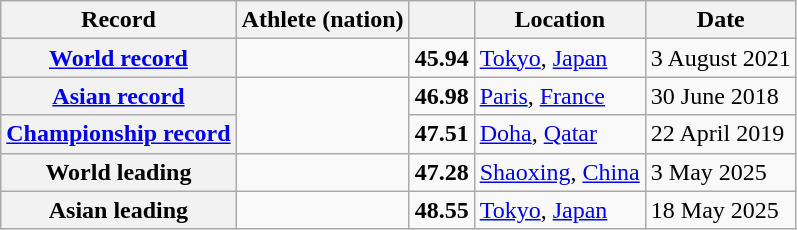<table class="wikitable">
<tr>
<th scope="col">Record</th>
<th scope="col">Athlete (nation)</th>
<th scope="col"></th>
<th scope="col">Location</th>
<th scope="col">Date</th>
</tr>
<tr>
<th scope="row"><a href='#'>World record</a></th>
<td></td>
<td align="center"><strong>45.94</strong></td>
<td><a href='#'>Tokyo</a>, <a href='#'>Japan</a></td>
<td>3 August 2021</td>
</tr>
<tr>
<th scope="row"><a href='#'>Asian record</a></th>
<td rowspan="2"></td>
<td align="center"><strong>46.98</strong></td>
<td><a href='#'>Paris</a>, <a href='#'>France</a></td>
<td>30 June 2018</td>
</tr>
<tr>
<th><a href='#'>Championship record</a></th>
<td align="center"><strong>47.51</strong></td>
<td><a href='#'>Doha</a>, <a href='#'>Qatar</a></td>
<td>22 April 2019</td>
</tr>
<tr>
<th scope="row">World leading</th>
<td></td>
<td align="center"><strong>47.28</strong></td>
<td><a href='#'>Shaoxing</a>, <a href='#'>China</a></td>
<td>3 May 2025</td>
</tr>
<tr>
<th scope="row">Asian leading</th>
<td></td>
<td align="center"><strong>48.55</strong></td>
<td><a href='#'>Tokyo</a>, <a href='#'>Japan</a></td>
<td>18 May 2025</td>
</tr>
</table>
